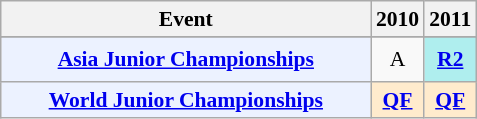<table style='font-size: 90%; text-align:center;' class='wikitable'>
<tr>
<th>Event</th>
<th>2010</th>
<th>2011</th>
</tr>
<tr>
</tr>
<tr style="height: 30px;">
<td bgcolor=ECF2FF style="width: 240px;align=left"><strong><a href='#'>Asia Junior Championships</a></strong></td>
<td>A</td>
<td bgcolor=AFEEEE><a href='#'><strong>R2</strong></a></td>
</tr>
<tr>
<td bgcolor="#ECF2FF"; style="width: 240px;align=left"><strong><a href='#'>World Junior Championships</a></strong></td>
<td bgcolor=FFEBCD><a href='#'><strong>QF</strong></a></td>
<td bgcolor=FFEBCD><a href='#'><strong>QF</strong></a></td>
</tr>
</table>
